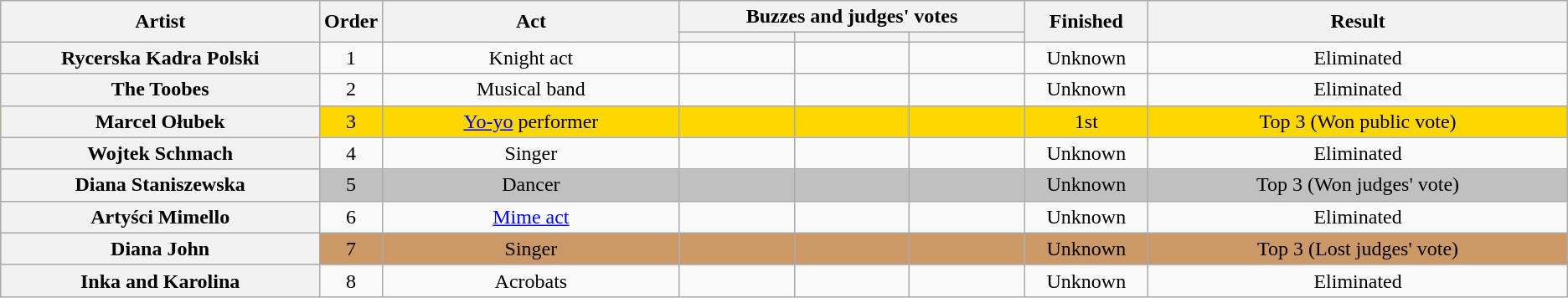<table class="wikitable plainrowheaders sortable" style="text-align:center;">
<tr>
<th scope="col" rowspan=2 class="unsortable" style="width:17em;">Artist</th>
<th scope="col" rowspan=2 style="width:1em;">Order</th>
<th scope="col" rowspan=2 class="unsortable" style="width:16em;">Act</th>
<th scope="col" colspan=3 class="unsortable" style="width:18em;">Buzzes and judges' votes</th>
<th scope="col" rowspan=2 style="width:6em;">Finished</th>
<th scope="col" rowspan=2 style="width:23em;">Result</th>
</tr>
<tr>
<th scope="col" style="width:6em;"></th>
<th scope="col" style="width:6em;"></th>
<th scope="col" style="width:6em;"></th>
</tr>
<tr>
<th scope="row">Rycerska Kadra Polski</th>
<td>1</td>
<td>Knight act</td>
<td></td>
<td></td>
<td></td>
<td>Unknown</td>
<td>Eliminated</td>
</tr>
<tr>
<th scope="row">The Toobes</th>
<td>2</td>
<td>Musical band</td>
<td></td>
<td></td>
<td></td>
<td>Unknown</td>
<td>Eliminated</td>
</tr>
<tr style="background:gold;">
<th scope="row">Marcel Ołubek</th>
<td>3</td>
<td><a href='#'>Yo-yo</a> performer</td>
<td></td>
<td></td>
<td></td>
<td>1st</td>
<td>Top 3 (Won public vote)</td>
</tr>
<tr>
<th scope="row">Wojtek Schmach</th>
<td>4</td>
<td>Singer</td>
<td></td>
<td></td>
<td></td>
<td>Unknown</td>
<td>Eliminated</td>
</tr>
<tr style="background:silver;">
<th scope="row">Diana Staniszewska</th>
<td>5</td>
<td>Dancer</td>
<td></td>
<td></td>
<td></td>
<td>Unknown</td>
<td>Top 3 (Won judges' vote)</td>
</tr>
<tr>
<th scope="row">Artyści Mimello</th>
<td>6</td>
<td><a href='#'>Mime act</a></td>
<td></td>
<td></td>
<td></td>
<td>Unknown</td>
<td>Eliminated</td>
</tr>
<tr style="background:#c96;">
<th scope="row">Diana John</th>
<td>7</td>
<td>Singer</td>
<td></td>
<td></td>
<td></td>
<td>Unknown</td>
<td>Top 3 (Lost judges' vote)</td>
</tr>
<tr>
<th scope="row">Inka and Karolina</th>
<td>8</td>
<td>Acrobats</td>
<td></td>
<td></td>
<td></td>
<td>Unknown</td>
<td>Eliminated</td>
</tr>
</table>
